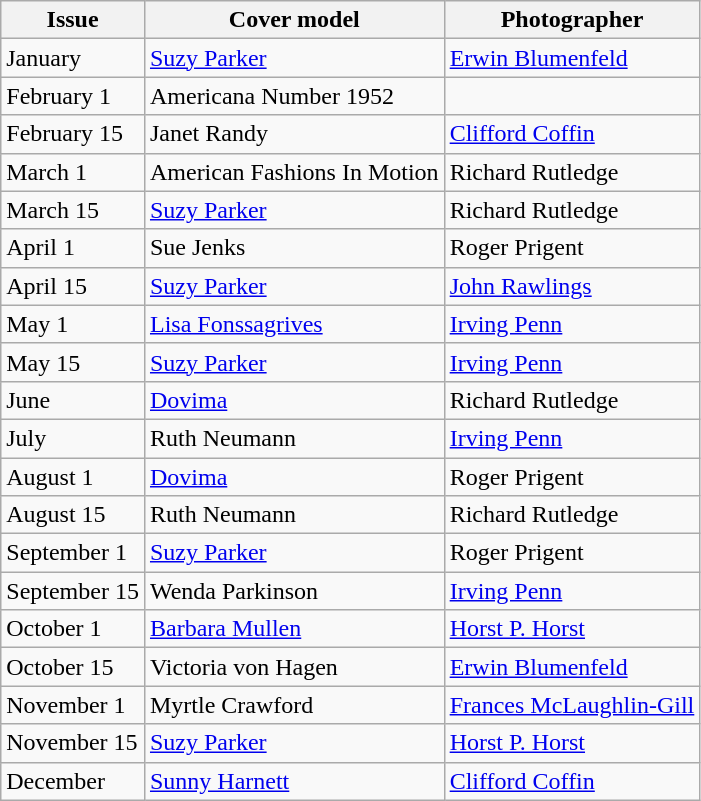<table class="sortable wikitable">
<tr>
<th>Issue</th>
<th>Cover model</th>
<th>Photographer</th>
</tr>
<tr>
<td>January</td>
<td><a href='#'>Suzy Parker</a></td>
<td><a href='#'>Erwin Blumenfeld</a></td>
</tr>
<tr>
<td>February 1</td>
<td>Americana Number 1952</td>
<td></td>
</tr>
<tr>
<td>February 15</td>
<td>Janet Randy</td>
<td><a href='#'>Clifford Coffin</a></td>
</tr>
<tr>
<td>March 1</td>
<td>American Fashions In Motion</td>
<td>Richard Rutledge</td>
</tr>
<tr>
<td>March 15</td>
<td><a href='#'>Suzy Parker</a></td>
<td>Richard Rutledge</td>
</tr>
<tr>
<td>April 1</td>
<td>Sue Jenks</td>
<td>Roger Prigent</td>
</tr>
<tr>
<td>April 15</td>
<td><a href='#'>Suzy Parker</a></td>
<td><a href='#'>John Rawlings</a></td>
</tr>
<tr>
<td>May 1</td>
<td><a href='#'>Lisa Fonssagrives</a></td>
<td><a href='#'>Irving Penn</a></td>
</tr>
<tr>
<td>May 15</td>
<td><a href='#'>Suzy Parker</a></td>
<td><a href='#'>Irving Penn</a></td>
</tr>
<tr>
<td>June</td>
<td><a href='#'>Dovima</a></td>
<td>Richard Rutledge</td>
</tr>
<tr>
<td>July</td>
<td>Ruth Neumann</td>
<td><a href='#'>Irving Penn</a></td>
</tr>
<tr>
<td>August 1</td>
<td><a href='#'>Dovima</a></td>
<td>Roger Prigent</td>
</tr>
<tr>
<td>August 15</td>
<td>Ruth Neumann</td>
<td>Richard Rutledge</td>
</tr>
<tr>
<td>September 1</td>
<td><a href='#'>Suzy Parker</a></td>
<td>Roger Prigent</td>
</tr>
<tr>
<td>September 15</td>
<td>Wenda Parkinson</td>
<td><a href='#'>Irving Penn</a></td>
</tr>
<tr>
<td>October 1</td>
<td><a href='#'>Barbara Mullen</a></td>
<td><a href='#'>Horst P. Horst</a></td>
</tr>
<tr>
<td>October 15</td>
<td>Victoria von Hagen</td>
<td><a href='#'>Erwin Blumenfeld</a></td>
</tr>
<tr>
<td>November 1</td>
<td>Myrtle Crawford</td>
<td><a href='#'>Frances McLaughlin-Gill</a></td>
</tr>
<tr>
<td>November 15</td>
<td><a href='#'>Suzy Parker</a></td>
<td><a href='#'>Horst P. Horst</a></td>
</tr>
<tr>
<td>December</td>
<td><a href='#'>Sunny Harnett</a></td>
<td><a href='#'>Clifford Coffin</a></td>
</tr>
</table>
